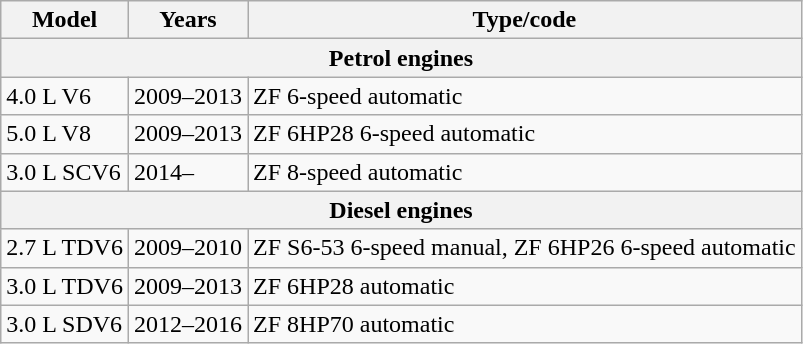<table class="wikitable">
<tr>
<th>Model</th>
<th>Years</th>
<th>Type/code</th>
</tr>
<tr>
<th colspan=4>Petrol engines</th>
</tr>
<tr>
<td>4.0 L V6</td>
<td>2009–2013</td>
<td>ZF 6-speed automatic</td>
</tr>
<tr>
<td>5.0 L V8</td>
<td>2009–2013</td>
<td>ZF 6HP28 6-speed automatic</td>
</tr>
<tr>
<td>3.0 L SCV6</td>
<td>2014–</td>
<td>ZF 8-speed automatic</td>
</tr>
<tr>
<th colspan=4>Diesel engines</th>
</tr>
<tr>
<td>2.7 L TDV6</td>
<td>2009–2010</td>
<td>ZF S6-53 6-speed manual, ZF 6HP26 6-speed automatic</td>
</tr>
<tr>
<td>3.0 L TDV6</td>
<td>2009–2013</td>
<td>ZF 6HP28 automatic</td>
</tr>
<tr>
<td>3.0 L SDV6</td>
<td>2012–2016</td>
<td>ZF 8HP70 automatic</td>
</tr>
</table>
